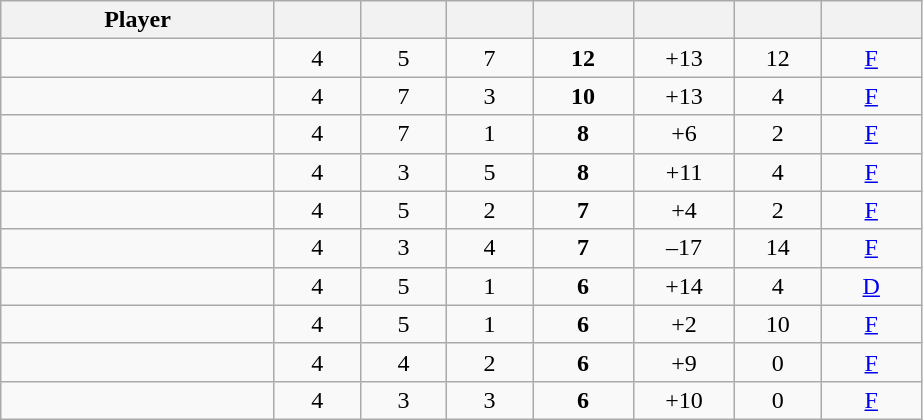<table class="wikitable sortable" style="text-align:center;">
<tr>
<th width="175px">Player</th>
<th width="50px"></th>
<th width="50px"></th>
<th width="50px"></th>
<th width="60px"></th>
<th width="60px"></th>
<th width="50px"></th>
<th width="60px"></th>
</tr>
<tr>
<td align="left"> </td>
<td>4</td>
<td>5</td>
<td>7</td>
<td><strong>12</strong></td>
<td>+13</td>
<td>12</td>
<td><a href='#'>F</a></td>
</tr>
<tr>
<td align="left"> </td>
<td>4</td>
<td>7</td>
<td>3</td>
<td><strong>10</strong></td>
<td>+13</td>
<td>4</td>
<td><a href='#'>F</a></td>
</tr>
<tr>
<td align="left"> </td>
<td>4</td>
<td>7</td>
<td>1</td>
<td><strong>8</strong></td>
<td>+6</td>
<td>2</td>
<td><a href='#'>F</a></td>
</tr>
<tr>
<td align="left"> </td>
<td>4</td>
<td>3</td>
<td>5</td>
<td><strong>8</strong></td>
<td>+11</td>
<td>4</td>
<td><a href='#'>F</a></td>
</tr>
<tr>
<td align="left"> </td>
<td>4</td>
<td>5</td>
<td>2</td>
<td><strong>7</strong></td>
<td>+4</td>
<td>2</td>
<td><a href='#'>F</a></td>
</tr>
<tr>
<td align="left"> </td>
<td>4</td>
<td>3</td>
<td>4</td>
<td><strong>7</strong></td>
<td>–17</td>
<td>14</td>
<td><a href='#'>F</a></td>
</tr>
<tr>
<td align="left"> </td>
<td>4</td>
<td>5</td>
<td>1</td>
<td><strong>6</strong></td>
<td>+14</td>
<td>4</td>
<td><a href='#'>D</a></td>
</tr>
<tr>
<td align="left"> </td>
<td>4</td>
<td>5</td>
<td>1</td>
<td><strong>6</strong></td>
<td>+2</td>
<td>10</td>
<td><a href='#'>F</a></td>
</tr>
<tr>
<td align="left"> </td>
<td>4</td>
<td>4</td>
<td>2</td>
<td><strong>6</strong></td>
<td>+9</td>
<td>0</td>
<td><a href='#'>F</a></td>
</tr>
<tr>
<td align="left"> </td>
<td>4</td>
<td>3</td>
<td>3</td>
<td><strong>6</strong></td>
<td>+10</td>
<td>0</td>
<td><a href='#'>F</a></td>
</tr>
</table>
